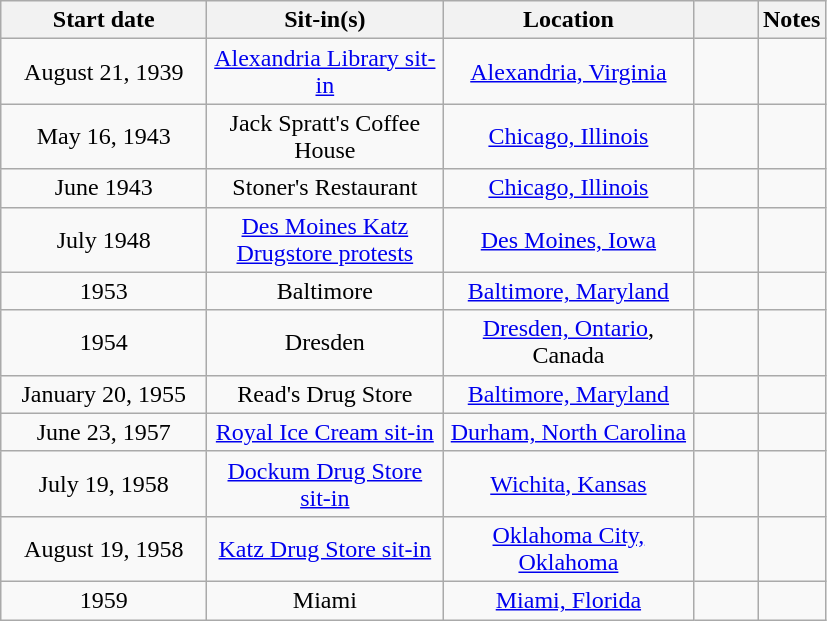<table class="wikitable plainrowheaders" style="text-align:center;">
<tr>
<th style="width:130px;" scope="col">Start date</th>
<th style="width:150px;" scope="col">Sit-in(s)</th>
<th style="width:160px;" scope="col">Location</th>
<th style="width:35px;" scope="col"></th>
<th style="width:35px;" scope="col">Notes</th>
</tr>
<tr>
<td rowspan="1">August 21, 1939</td>
<td rowspan="1"><a href='#'>Alexandria Library sit-in</a></td>
<td rowspan="1"><a href='#'>Alexandria, Virginia</a></td>
<td rowspan="1"></td>
<td rowspan="1"></td>
</tr>
<tr>
<td rowspan="1">May 16, 1943</td>
<td rowspan="1">Jack Spratt's Coffee House</td>
<td rowspan="1"><a href='#'>Chicago, Illinois</a></td>
<td rowspan="1"></td>
<td rowspan="1"></td>
</tr>
<tr>
<td>June 1943</td>
<td>Stoner's Restaurant</td>
<td><a href='#'>Chicago, Illinois</a></td>
<td rowspan="1"></td>
<td rowspan="1"></td>
</tr>
<tr>
<td rowspan="1">July 1948</td>
<td rowspan="1"><a href='#'>Des Moines Katz Drugstore protests</a></td>
<td rowspan="1"><a href='#'>Des Moines, Iowa</a></td>
<td rowspan="1"></td>
</tr>
<tr>
<td rowspan="1">1953</td>
<td rowspan="1">Baltimore</td>
<td rowspan="1"><a href='#'>Baltimore, Maryland</a></td>
<td rowspan="1"></td>
<td rowspan="1"></td>
</tr>
<tr>
<td>1954</td>
<td>Dresden</td>
<td><a href='#'>Dresden, Ontario</a>, Canada</td>
<td></td>
<td></td>
</tr>
<tr>
<td rowspan="1">January 20, 1955</td>
<td rowspan="1">Read's Drug Store</td>
<td rowspan="1"><a href='#'>Baltimore, Maryland</a></td>
<td rowspan="1"></td>
<td rowspan="1"></td>
</tr>
<tr>
<td rowspan="1">June 23, 1957</td>
<td rowspan="1"><a href='#'>Royal Ice Cream sit-in</a></td>
<td rowspan="1"><a href='#'>Durham, North Carolina</a></td>
<td rowspan="1"></td>
<td rowspan="1"></td>
</tr>
<tr>
<td rowspan="1">July 19, 1958</td>
<td rowspan="1"><a href='#'>Dockum Drug Store sit-in</a></td>
<td rowspan="1"><a href='#'>Wichita, Kansas</a></td>
<td rowspan="1"></td>
<td rowspan="1"></td>
</tr>
<tr>
<td rowspan="1">August 19, 1958</td>
<td rowspan="1"><a href='#'>Katz Drug Store sit-in</a></td>
<td rowspan="1"><a href='#'>Oklahoma City, Oklahoma</a></td>
<td rowspan="1"></td>
<td rowspan="1"></td>
</tr>
<tr>
<td rowspan="1">1959</td>
<td rowspan="1">Miami</td>
<td rowspan="1"><a href='#'>Miami, Florida</a></td>
<td rowspan="1"></td>
<td rowspan="1"></td>
</tr>
</table>
